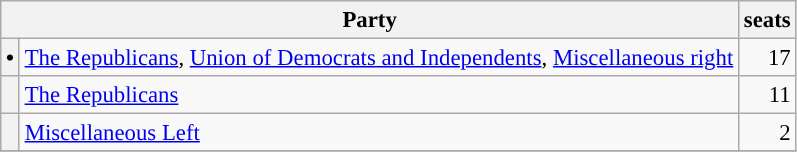<table class="wikitable" style="font-size: 95%;">
<tr>
<th colspan=2>Party</th>
<th>seats</th>
</tr>
<tr>
<th style="background-color: "><span>•</span></th>
<td><a href='#'>The Republicans</a>, <a href='#'>Union of Democrats and Independents</a>, <a href='#'>Miscellaneous right</a></td>
<td align="right">17</td>
</tr>
<tr>
<th style="background-color: "></th>
<td><a href='#'>The Republicans</a></td>
<td align="right">11</td>
</tr>
<tr>
<th style="background-color: "></th>
<td><a href='#'>Miscellaneous Left</a></td>
<td align="right">2</td>
</tr>
<tr>
</tr>
</table>
